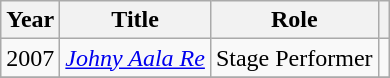<table class="wikitable plainrowheaders sortable" style="margin-right: 0;">
<tr>
<th scope="col">Year</th>
<th scope="col">Title</th>
<th scope="col">Role</th>
<th scope="col" class="unsortable"></th>
</tr>
<tr>
<td>2007</td>
<td scope="row"><em><a href='#'>Johny Aala Re</a></em></td>
<td>Stage Performer</td>
<td style="text-align:center;"></td>
</tr>
<tr>
</tr>
</table>
